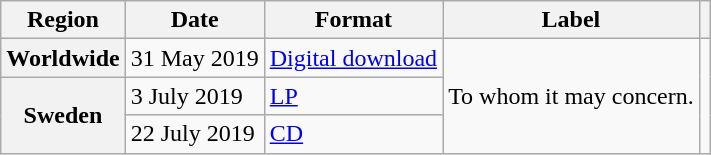<table class="wikitable plainrowheaders">
<tr>
<th scope="col">Region</th>
<th scope="col">Date</th>
<th scope="col">Format</th>
<th scope="col">Label</th>
<th scope="col"></th>
</tr>
<tr>
<th scope="row">Worldwide</th>
<td>31 May 2019</td>
<td><a href='#'>Digital download</a></td>
<td rowspan="3">To whom it may concern.</td>
<td rowspan="3" align="center"></td>
</tr>
<tr>
<th scope="row" rowspan="2">Sweden</th>
<td>3 July 2019</td>
<td><a href='#'>LP</a></td>
</tr>
<tr>
<td>22 July 2019</td>
<td><a href='#'>CD</a></td>
</tr>
</table>
